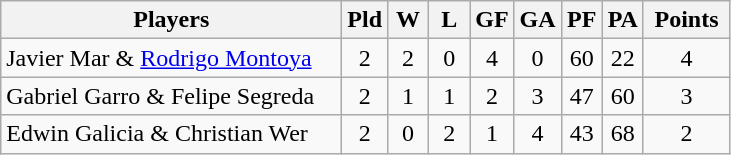<table class=wikitable style="text-align:center">
<tr>
<th width=220>Players</th>
<th width=20>Pld</th>
<th width=20>W</th>
<th width=20>L</th>
<th width=20>GF</th>
<th width=20>GA</th>
<th width=20>PF</th>
<th width=20>PA</th>
<th width=50>Points</th>
</tr>
<tr>
<td align=left> Javier Mar & <a href='#'>Rodrigo Montoya</a></td>
<td>2</td>
<td>2</td>
<td>0</td>
<td>4</td>
<td>0</td>
<td>60</td>
<td>22</td>
<td>4</td>
</tr>
<tr>
<td align=left> Gabriel Garro & Felipe Segreda</td>
<td>2</td>
<td>1</td>
<td>1</td>
<td>2</td>
<td>3</td>
<td>47</td>
<td>60</td>
<td>3</td>
</tr>
<tr>
<td align=left> Edwin Galicia & Christian Wer</td>
<td>2</td>
<td>0</td>
<td>2</td>
<td>1</td>
<td>4</td>
<td>43</td>
<td>68</td>
<td>2</td>
</tr>
</table>
